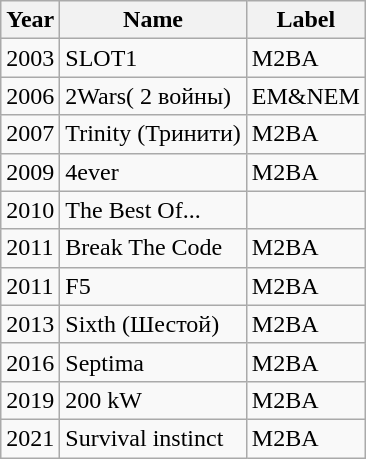<table class="wikitable">
<tr>
<th>Year</th>
<th>Name</th>
<th>Label</th>
</tr>
<tr>
<td>2003</td>
<td>SLOT1</td>
<td>M2BA</td>
</tr>
<tr>
<td>2006</td>
<td>2Wars( 2 войны)</td>
<td>EM&NEM</td>
</tr>
<tr>
<td>2007</td>
<td>Trinity (Тринити)</td>
<td>M2BA</td>
</tr>
<tr>
<td>2009</td>
<td>4ever</td>
<td>M2BA</td>
</tr>
<tr>
<td>2010</td>
<td>The Best Of...</td>
<td></td>
</tr>
<tr>
<td>2011</td>
<td>Break The Code</td>
<td>M2BA</td>
</tr>
<tr>
<td>2011</td>
<td>F5</td>
<td>M2BA</td>
</tr>
<tr>
<td>2013</td>
<td>Sixth (Шестой)</td>
<td>M2BA</td>
</tr>
<tr>
<td>2016</td>
<td>Septima</td>
<td>M2BA</td>
</tr>
<tr>
<td>2019</td>
<td>200 kW</td>
<td>M2BA</td>
</tr>
<tr>
<td>2021</td>
<td>Survival instinct</td>
<td>M2BA</td>
</tr>
</table>
